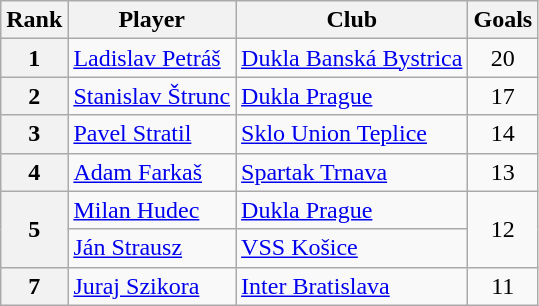<table class="wikitable" style="text-align:center">
<tr>
<th>Rank</th>
<th>Player</th>
<th>Club</th>
<th>Goals</th>
</tr>
<tr>
<th>1</th>
<td align="left"> <a href='#'>Ladislav Petráš</a></td>
<td align="left"><a href='#'>Dukla Banská Bystrica</a></td>
<td>20</td>
</tr>
<tr>
<th>2</th>
<td align="left"> <a href='#'>Stanislav Štrunc</a></td>
<td align="left"><a href='#'>Dukla Prague</a></td>
<td>17</td>
</tr>
<tr>
<th>3</th>
<td align="left"> <a href='#'>Pavel Stratil</a></td>
<td align="left"><a href='#'>Sklo Union Teplice</a></td>
<td>14</td>
</tr>
<tr>
<th>4</th>
<td align="left"> <a href='#'>Adam Farkaš</a></td>
<td align="left"><a href='#'>Spartak Trnava</a></td>
<td>13</td>
</tr>
<tr>
<th rowspan="2">5</th>
<td align="left"> <a href='#'>Milan Hudec</a></td>
<td align="left"><a href='#'>Dukla Prague</a></td>
<td rowspan="2">12</td>
</tr>
<tr>
<td align="left"> <a href='#'>Ján Strausz</a></td>
<td align="left"><a href='#'>VSS Košice</a></td>
</tr>
<tr>
<th>7</th>
<td align="left"> <a href='#'>Juraj Szikora</a></td>
<td align="left"><a href='#'>Inter Bratislava</a></td>
<td>11</td>
</tr>
</table>
